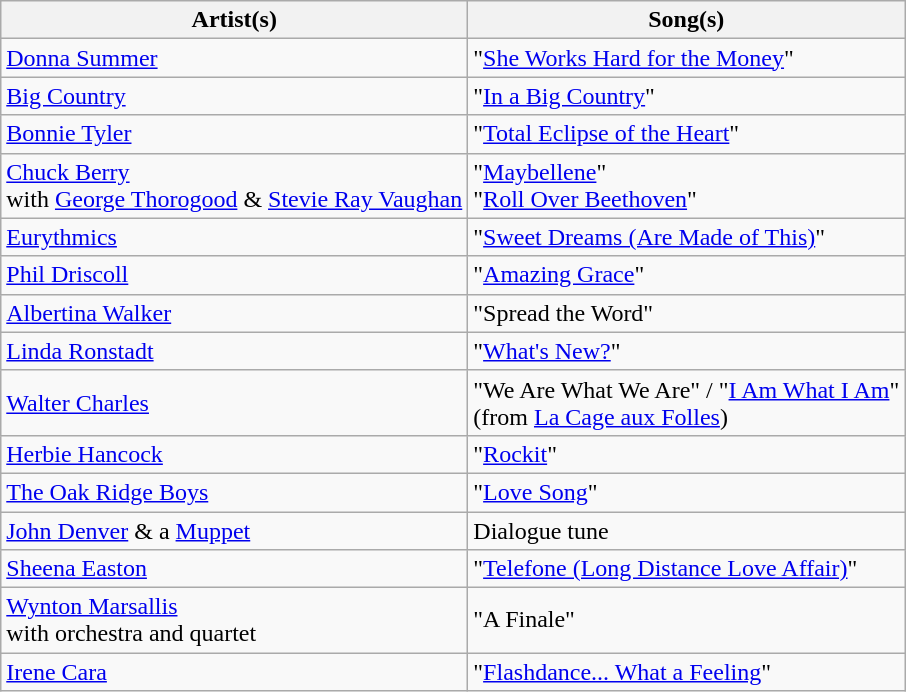<table class="wikitable plainrowheaders">
<tr>
<th scope="col">Artist(s)</th>
<th scope="col">Song(s)</th>
</tr>
<tr>
<td scope="row"><a href='#'>Donna Summer</a></td>
<td>"<a href='#'>She Works Hard for the Money</a>"</td>
</tr>
<tr>
<td scope="row"><a href='#'>Big Country</a></td>
<td>"<a href='#'>In a Big Country</a>"</td>
</tr>
<tr>
<td scope="row"><a href='#'>Bonnie Tyler</a></td>
<td>"<a href='#'>Total Eclipse of the Heart</a>"</td>
</tr>
<tr>
<td scope="row"><a href='#'>Chuck Berry</a> <br> with <a href='#'>George Thorogood</a> & <a href='#'>Stevie Ray Vaughan</a></td>
<td>"<a href='#'>Maybellene</a>"<br>"<a href='#'>Roll Over Beethoven</a>"</td>
</tr>
<tr>
<td scope="row"><a href='#'>Eurythmics</a></td>
<td>"<a href='#'>Sweet Dreams (Are Made of This)</a>"</td>
</tr>
<tr>
<td scope="row"><a href='#'>Phil Driscoll</a></td>
<td>"<a href='#'>Amazing Grace</a>"</td>
</tr>
<tr>
<td scope="row"><a href='#'>Albertina Walker</a></td>
<td>"Spread the Word"</td>
</tr>
<tr>
<td scope="row"><a href='#'>Linda Ronstadt</a></td>
<td>"<a href='#'>What's New?</a>"</td>
</tr>
<tr>
<td scope="row"><a href='#'>Walter Charles</a></td>
<td>"We Are What We Are" / "<a href='#'>I Am What I Am</a>" <br>(from <a href='#'>La Cage aux Folles</a>)</td>
</tr>
<tr>
<td scope="row"><a href='#'>Herbie Hancock</a></td>
<td>"<a href='#'>Rockit</a>"</td>
</tr>
<tr>
<td scope="row"><a href='#'>The Oak Ridge Boys</a></td>
<td>"<a href='#'>Love Song</a>"</td>
</tr>
<tr>
<td scope="row"><a href='#'>John Denver</a> & a <a href='#'>Muppet</a></td>
<td>Dialogue tune</td>
</tr>
<tr>
<td scope="row"><a href='#'>Sheena Easton</a></td>
<td>"<a href='#'>Telefone (Long Distance Love Affair)</a>"</td>
</tr>
<tr>
<td scope="row"><a href='#'>Wynton Marsallis</a><br>with orchestra and quartet</td>
<td>"A Finale"</td>
</tr>
<tr>
<td scope="row"><a href='#'>Irene Cara</a></td>
<td>"<a href='#'>Flashdance... What a Feeling</a>"</td>
</tr>
</table>
